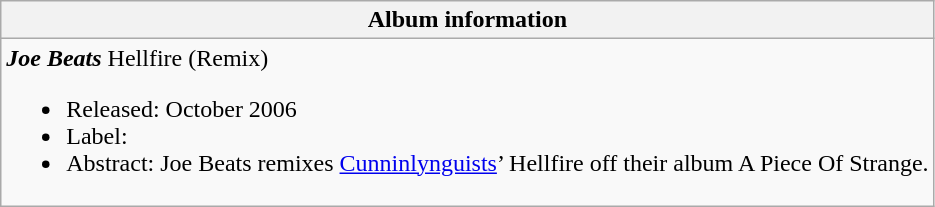<table class="wikitable">
<tr>
<th align="left">Album information</th>
</tr>
<tr>
<td align="left"><strong><em>Joe Beats</em></strong>  Hellfire (Remix)<br><ul><li>Released: October 2006</li><li>Label: </li><li>Abstract:  Joe Beats remixes <a href='#'>Cunninlynguists</a>’ Hellfire off their album A Piece Of Strange.</li></ul></td>
</tr>
</table>
